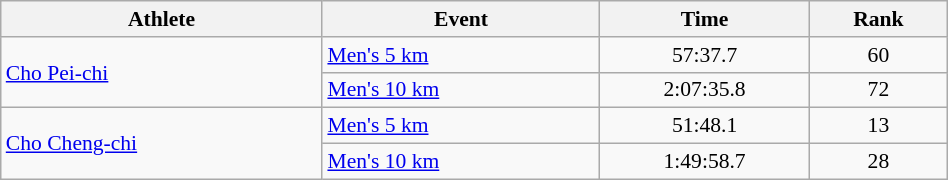<table class="wikitable" style="text-align:center; font-size:90%; width:50%;">
<tr>
<th>Athlete</th>
<th>Event</th>
<th>Time</th>
<th>Rank</th>
</tr>
<tr>
<td align=left rowspan=2><a href='#'>Cho Pei-chi</a></td>
<td align=left><a href='#'>Men's 5 km</a></td>
<td>57:37.7</td>
<td>60</td>
</tr>
<tr>
<td align=left><a href='#'>Men's 10 km</a></td>
<td>2:07:35.8</td>
<td>72</td>
</tr>
<tr>
<td align=left rowspan=2><a href='#'>Cho Cheng-chi</a></td>
<td align=left><a href='#'>Men's 5 km</a></td>
<td>51:48.1</td>
<td>13</td>
</tr>
<tr>
<td align=left><a href='#'>Men's 10 km</a></td>
<td>1:49:58.7</td>
<td>28</td>
</tr>
</table>
